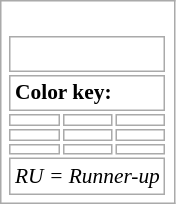<table class="wikitable floatright" style="background: none";>
<tr>
<td><br><table class="floatright" style="font-size: 85%";>
<tr>
<td colspan=3><br>











































</td>
</tr>
<tr style="font-size: 105%";>
<td colspan=3><strong>Color key:</strong></td>
</tr>
<tr style="font-size: 105%";>
<td></td>
<td></td>
<td></td>
</tr>
<tr style="font-size: 105%";>
<td></td>
<td></td>
<td></td>
</tr>
<tr style="font-size: 105%";>
<td></td>
<td></td>
<td></td>
</tr>
<tr style="font-size: 105%";>
<td colspan=3><em>RU = Runner-up</em></td>
</tr>
</table>
</td>
</tr>
</table>
